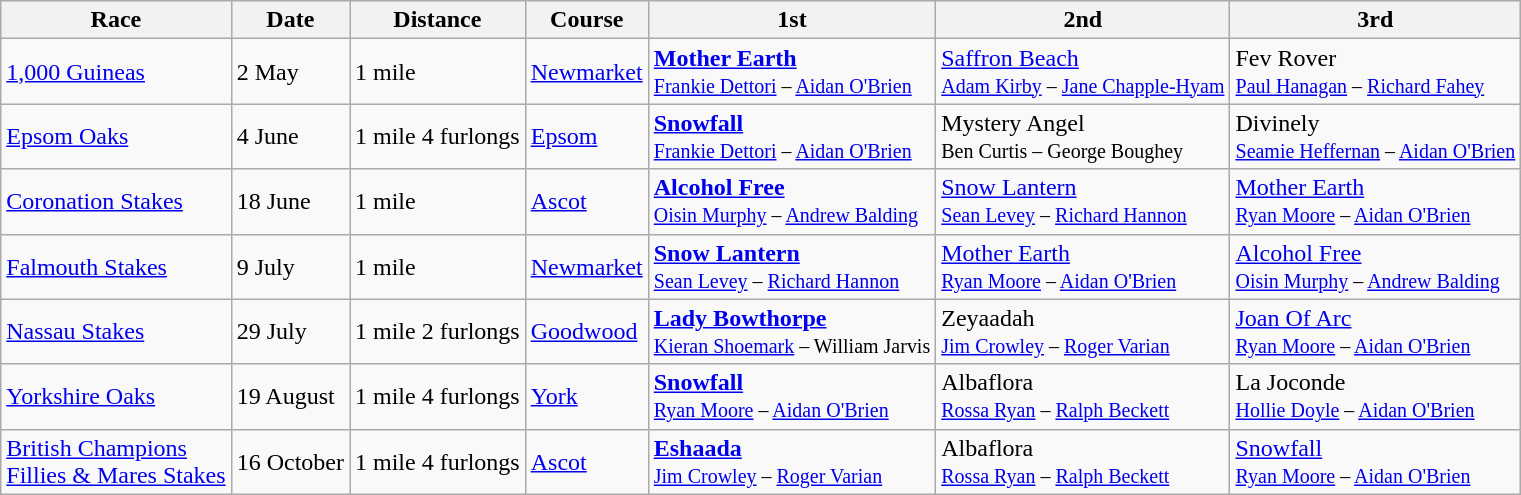<table class="wikitable sortable">
<tr>
<th>Race</th>
<th>Date</th>
<th>Distance</th>
<th>Course</th>
<th>1st</th>
<th>2nd</th>
<th>3rd</th>
</tr>
<tr>
<td><a href='#'>1,000 Guineas</a></td>
<td>2 May</td>
<td>1 mile</td>
<td><a href='#'>Newmarket</a></td>
<td><strong><a href='#'>Mother Earth</a></strong><br><small><a href='#'>Frankie Dettori</a> – <a href='#'>Aidan O'Brien</a></small></td>
<td><a href='#'>Saffron Beach</a><br><small><a href='#'>Adam Kirby</a> – <a href='#'>Jane Chapple-Hyam</a></small></td>
<td>Fev Rover<br><small><a href='#'>Paul Hanagan</a> – <a href='#'>Richard Fahey</a></small></td>
</tr>
<tr>
<td><a href='#'>Epsom Oaks</a></td>
<td>4 June</td>
<td>1 mile 4 furlongs</td>
<td><a href='#'>Epsom</a></td>
<td><strong><a href='#'>Snowfall</a></strong><br><small><a href='#'>Frankie Dettori</a> – <a href='#'>Aidan O'Brien</a></small></td>
<td>Mystery Angel<br><small>Ben Curtis – George Boughey</small></td>
<td>Divinely<br><small><a href='#'>Seamie Heffernan</a> – <a href='#'>Aidan O'Brien</a></small></td>
</tr>
<tr>
<td><a href='#'>Coronation Stakes</a></td>
<td>18 June</td>
<td>1 mile</td>
<td><a href='#'>Ascot</a></td>
<td><strong><a href='#'>Alcohol Free</a></strong><br><small><a href='#'>Oisin Murphy</a> – <a href='#'>Andrew Balding</a></small></td>
<td><a href='#'>Snow Lantern</a><br><small><a href='#'>Sean Levey</a> – <a href='#'>Richard Hannon</a></small></td>
<td><a href='#'>Mother Earth</a><br><small><a href='#'>Ryan Moore</a> – <a href='#'>Aidan O'Brien</a></small></td>
</tr>
<tr>
<td><a href='#'>Falmouth Stakes</a></td>
<td>9 July</td>
<td>1 mile</td>
<td><a href='#'>Newmarket</a></td>
<td><strong><a href='#'>Snow Lantern</a></strong><br><small><a href='#'>Sean Levey</a> – <a href='#'>Richard Hannon</a></small></td>
<td><a href='#'>Mother Earth</a><br><small><a href='#'>Ryan Moore</a> – <a href='#'>Aidan O'Brien</a></small></td>
<td><a href='#'>Alcohol Free</a><br><small><a href='#'>Oisin Murphy</a> – <a href='#'>Andrew Balding</a></small></td>
</tr>
<tr>
<td><a href='#'>Nassau Stakes</a></td>
<td>29 July</td>
<td>1 mile 2 furlongs</td>
<td><a href='#'>Goodwood</a></td>
<td><strong><a href='#'>Lady Bowthorpe</a></strong><br><small><a href='#'>Kieran Shoemark</a> – William Jarvis</small></td>
<td>Zeyaadah<br><small><a href='#'>Jim Crowley</a> – <a href='#'>Roger Varian</a></small></td>
<td><a href='#'>Joan Of Arc</a><br><small><a href='#'>Ryan Moore</a> – <a href='#'>Aidan O'Brien</a></small></td>
</tr>
<tr>
<td><a href='#'>Yorkshire Oaks</a></td>
<td>19 August</td>
<td>1 mile 4 furlongs</td>
<td><a href='#'>York</a></td>
<td><strong><a href='#'>Snowfall</a></strong><br><small><a href='#'>Ryan Moore</a> – <a href='#'>Aidan O'Brien</a></small></td>
<td>Albaflora<br><small><a href='#'>Rossa Ryan</a> – <a href='#'>Ralph Beckett</a></small></td>
<td>La Joconde<br><small><a href='#'>Hollie Doyle</a> – <a href='#'>Aidan O'Brien</a></small></td>
</tr>
<tr>
<td><a href='#'>British Champions<br>Fillies & Mares Stakes</a></td>
<td>16 October</td>
<td>1 mile 4 furlongs</td>
<td><a href='#'>Ascot</a></td>
<td><strong><a href='#'>Eshaada</a></strong><br><small><a href='#'>Jim Crowley</a> – <a href='#'>Roger Varian</a></small></td>
<td>Albaflora<br><small><a href='#'>Rossa Ryan</a> – <a href='#'>Ralph Beckett</a></small></td>
<td><a href='#'>Snowfall</a><br><small><a href='#'>Ryan Moore</a> – <a href='#'>Aidan O'Brien</a></small></td>
</tr>
</table>
